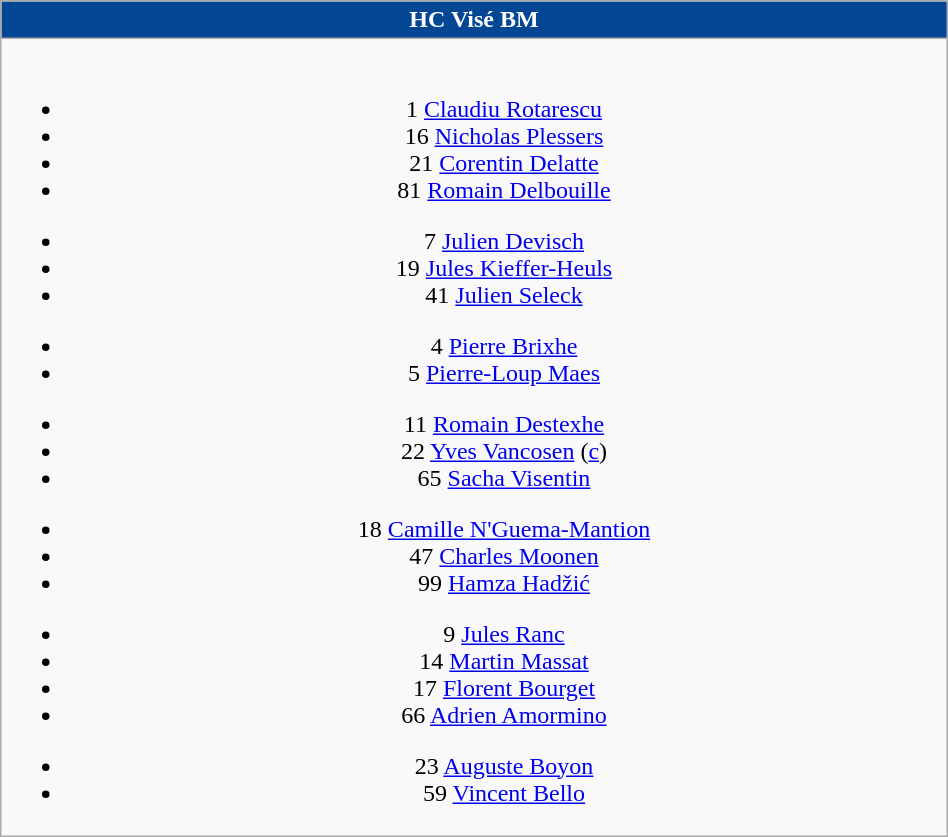<table class="wikitable" style="font-size:100%; text-align:center; width:50%">
<tr>
<th colspan=5 style="background-color:#034694;color:white;text-align:center;">HC Visé BM</th>
</tr>
<tr>
<td><br>
<ul><li>1  <a href='#'>Claudiu Rotarescu</a></li><li>16  <a href='#'>Nicholas Plessers</a></li><li>21  <a href='#'>Corentin Delatte</a></li><li>81  <a href='#'>Romain Delbouille</a></li></ul><ul><li>7  <a href='#'>Julien Devisch</a></li><li>19  <a href='#'>Jules Kieffer-Heuls</a></li><li>41  <a href='#'>Julien Seleck</a></li></ul><ul><li>4  <a href='#'>Pierre Brixhe</a></li><li>5  <a href='#'>Pierre-Loup Maes</a></li></ul><ul><li>11  <a href='#'>Romain Destexhe</a></li><li>22  <a href='#'>Yves Vancosen</a> (<a href='#'>c</a>)</li><li>65  <a href='#'>Sacha Visentin</a></li></ul><ul><li>18  <a href='#'>Camille N'Guema-Mantion</a></li><li>47  <a href='#'>Charles Moonen</a></li><li>99  <a href='#'>Hamza Hadžić</a></li></ul><ul><li>9  <a href='#'>Jules Ranc</a></li><li>14  <a href='#'>Martin Massat</a></li><li>17  <a href='#'>Florent Bourget</a></li><li>66  <a href='#'>Adrien Amormino</a></li></ul><ul><li>23  <a href='#'>Auguste Boyon</a></li><li>59  <a href='#'>Vincent Bello</a></li></ul></td>
</tr>
</table>
